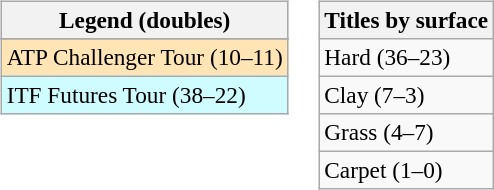<table>
<tr valign=top>
<td><br><table class=wikitable style=font-size:97%>
<tr>
<th>Legend (doubles)</th>
</tr>
<tr bgcolor=e5d1cb>
</tr>
<tr bgcolor=moccasin>
<td>ATP Challenger Tour (10–11)</td>
</tr>
<tr bgcolor=cffcff>
<td>ITF Futures Tour (38–22)</td>
</tr>
</table>
</td>
<td><br><table class=wikitable style=font-size:97%>
<tr>
<th>Titles by surface</th>
</tr>
<tr>
<td>Hard (36–23)</td>
</tr>
<tr>
<td>Clay (7–3)</td>
</tr>
<tr>
<td>Grass (4–7)</td>
</tr>
<tr>
<td>Carpet (1–0)</td>
</tr>
</table>
</td>
</tr>
</table>
